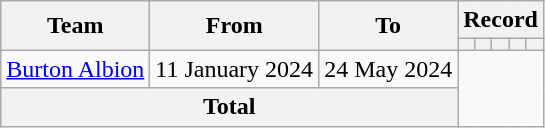<table class=wikitable style="text-align: center">
<tr>
<th rowspan=2>Team</th>
<th rowspan=2>From</th>
<th rowspan=2>To</th>
<th colspan=5>Record</th>
</tr>
<tr>
<th></th>
<th></th>
<th></th>
<th></th>
<th></th>
</tr>
<tr>
<td align=left><a href='#'>Burton Albion</a></td>
<td align=left>11 January 2024</td>
<td align=left>24 May 2024<br></td>
</tr>
<tr>
<th colspan=3>Total<br></th>
</tr>
</table>
